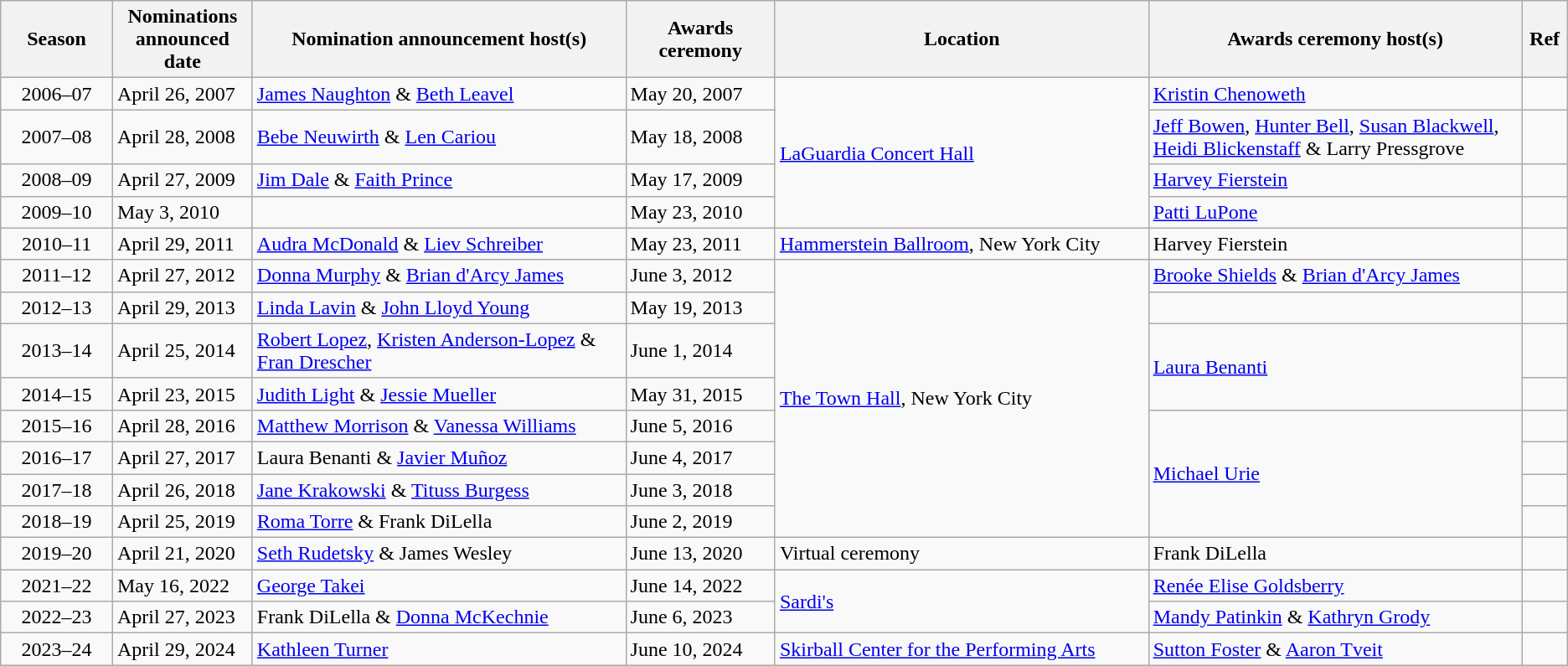<table class="wikitable plainrowsheader">
<tr>
<th width="6%">Season</th>
<th width="7%">Nominations announced date</th>
<th width="20%">Nomination announcement host(s)</th>
<th width="8%">Awards ceremony</th>
<th width="20%">Location</th>
<th width="20%">Awards ceremony host(s)</th>
<th width="2%">Ref</th>
</tr>
<tr>
<td align="center">2006–07</td>
<td>April 26, 2007</td>
<td><a href='#'>James Naughton</a> & <a href='#'>Beth Leavel</a></td>
<td>May 20, 2007</td>
<td rowspan="4"><a href='#'>LaGuardia Concert Hall</a></td>
<td><a href='#'>Kristin Chenoweth</a></td>
<td align="center"></td>
</tr>
<tr>
<td align="center">2007–08</td>
<td>April 28, 2008</td>
<td><a href='#'>Bebe Neuwirth</a> & <a href='#'>Len Cariou</a></td>
<td>May 18, 2008</td>
<td><a href='#'>Jeff Bowen</a>, <a href='#'>Hunter Bell</a>, <a href='#'>Susan Blackwell</a>, <a href='#'>Heidi Blickenstaff</a> & Larry Pressgrove</td>
<td align="center"></td>
</tr>
<tr>
<td align="center">2008–09</td>
<td>April 27, 2009</td>
<td><a href='#'>Jim Dale</a> & <a href='#'>Faith Prince</a></td>
<td>May 17, 2009</td>
<td><a href='#'>Harvey Fierstein</a></td>
<td align="center"></td>
</tr>
<tr>
<td align="center">2009–10</td>
<td>May 3, 2010</td>
<td></td>
<td>May 23, 2010</td>
<td><a href='#'>Patti LuPone</a></td>
<td align="center"></td>
</tr>
<tr>
<td align="center">2010–11</td>
<td>April 29, 2011</td>
<td><a href='#'>Audra McDonald</a> & <a href='#'>Liev Schreiber</a></td>
<td>May 23, 2011</td>
<td><a href='#'>Hammerstein Ballroom</a>, New York City</td>
<td>Harvey Fierstein</td>
<td align="center"></td>
</tr>
<tr>
<td align="center">2011–12</td>
<td>April 27, 2012</td>
<td><a href='#'>Donna Murphy</a> & <a href='#'>Brian d'Arcy James</a></td>
<td>June 3, 2012</td>
<td rowspan="8"><a href='#'>The Town Hall</a>, New York City</td>
<td><a href='#'>Brooke Shields</a> & <a href='#'>Brian d'Arcy James</a></td>
<td align="center"></td>
</tr>
<tr>
<td align="center">2012–13</td>
<td>April 29, 2013</td>
<td><a href='#'>Linda Lavin</a> & <a href='#'>John Lloyd Young</a></td>
<td>May 19, 2013</td>
<td></td>
<td align="center"></td>
</tr>
<tr>
<td align="center">2013–14</td>
<td>April 25, 2014</td>
<td><a href='#'>Robert Lopez</a>, <a href='#'>Kristen Anderson-Lopez</a> & <a href='#'>Fran Drescher</a></td>
<td>June 1, 2014</td>
<td rowspan="2"><a href='#'>Laura Benanti</a></td>
<td align="center"></td>
</tr>
<tr>
<td align="center">2014–15</td>
<td>April 23, 2015</td>
<td><a href='#'>Judith Light</a> & <a href='#'>Jessie Mueller</a></td>
<td>May 31, 2015</td>
<td align="center"></td>
</tr>
<tr>
<td align="center">2015–16</td>
<td>April 28, 2016</td>
<td><a href='#'>Matthew Morrison</a> & <a href='#'>Vanessa Williams</a></td>
<td>June 5, 2016</td>
<td rowspan="4"><a href='#'>Michael Urie</a></td>
<td align="center"></td>
</tr>
<tr>
<td align="center">2016–17</td>
<td>April 27, 2017</td>
<td>Laura Benanti & <a href='#'>Javier Muñoz</a></td>
<td>June 4, 2017</td>
<td align="center"></td>
</tr>
<tr>
<td align="center">2017–18</td>
<td>April 26, 2018</td>
<td><a href='#'>Jane Krakowski</a> & <a href='#'>Tituss Burgess</a></td>
<td>June 3, 2018</td>
<td align="center"></td>
</tr>
<tr>
<td align="center">2018–19</td>
<td>April 25, 2019</td>
<td><a href='#'>Roma Torre</a> & Frank DiLella</td>
<td>June 2, 2019</td>
<td align="center"></td>
</tr>
<tr>
<td align="center">2019–20</td>
<td>April 21, 2020</td>
<td><a href='#'>Seth Rudetsky</a> & James Wesley</td>
<td>June 13, 2020</td>
<td>Virtual ceremony</td>
<td>Frank DiLella</td>
<td align="center"></td>
</tr>
<tr>
<td align="center">2021–22</td>
<td>May 16, 2022</td>
<td><a href='#'>George Takei</a></td>
<td>June 14, 2022</td>
<td rowspan="2"><a href='#'>Sardi's</a></td>
<td><a href='#'>Renée Elise Goldsberry</a></td>
<td align="center"></td>
</tr>
<tr>
<td align="center">2022–23</td>
<td>April 27, 2023</td>
<td>Frank DiLella & <a href='#'>Donna McKechnie</a></td>
<td>June 6, 2023</td>
<td><a href='#'>Mandy Patinkin</a> & <a href='#'>Kathryn Grody</a></td>
<td align="center"></td>
</tr>
<tr>
<td align="center">2023–24</td>
<td>April 29, 2024</td>
<td><a href='#'>Kathleen Turner</a></td>
<td>June 10, 2024</td>
<td><a href='#'>Skirball Center for the Performing Arts</a></td>
<td><a href='#'>Sutton Foster</a> & <a href='#'>Aaron Tveit</a></td>
<td align="center"></td>
</tr>
</table>
